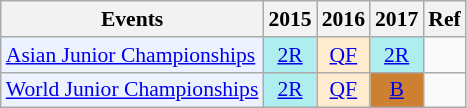<table style='font-size: 90%; text-align:center;' class='wikitable'>
<tr>
<th>Events</th>
<th>2015</th>
<th>2016</th>
<th>2017</th>
<th>Ref</th>
</tr>
<tr>
<td bgcolor="#ECF2FF"; align="left"><a href='#'>Asian Junior Championships</a></td>
<td bgcolor=AFEEEE><a href='#'>2R</a></td>
<td bgcolor=FFEBCD><a href='#'>QF</a></td>
<td bgcolor=AFEEEE><a href='#'>2R</a></td>
<td></td>
</tr>
<tr>
<td bgcolor="#ECF2FF"; align="left"><a href='#'>World Junior Championships</a></td>
<td bgcolor=AFEEEE><a href='#'>2R</a></td>
<td bgcolor=FFEBCD><a href='#'>QF</a></td>
<td bgcolor=CD7F32><a href='#'>B</a></td>
<td></td>
</tr>
</table>
